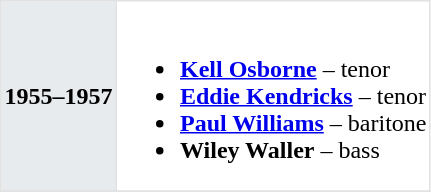<table class="toccolours" border=1 cellpadding=2 cellspacing=2 style="float: width: 375px; margin: 0 0 1em 1em; border-collapse: collapse; border: 1px solid #E2E2E2;">
<tr>
<th bgcolor="#E7EBEE">1955–1957</th>
<td><br><ul><li><strong><a href='#'>Kell Osborne</a></strong> – tenor</li><li><strong><a href='#'>Eddie Kendricks</a></strong> – tenor</li><li><strong><a href='#'>Paul Williams</a></strong> – baritone</li><li><strong>Wiley Waller</strong> – bass</li></ul></td>
</tr>
<tr>
</tr>
</table>
